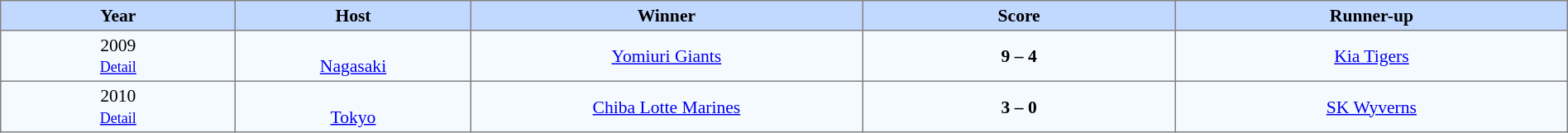<table border="1" style="border-collapse:collapse; font-size:90%;" cellpadding="3" cellspacing="0" width="100%">
<tr bgcolor="#C1D8FF">
<th width="15%">Year</th>
<th width="15%">Host</th>
<th width="25%">Winner</th>
<th width="20%">Score</th>
<th width="25%">Runner-up</th>
</tr>
<tr align="center" bgcolor="#F5FAFF">
<td>2009<br> <small><a href='#'>Detail</a></small></td>
<td><br><a href='#'>Nagasaki</a></td>
<td> <a href='#'>Yomiuri Giants</a></td>
<td><strong> 9 – 4 </strong></td>
<td> <a href='#'>Kia Tigers</a></td>
</tr>
<tr align="center" bgcolor="#F5FAFF">
<td>2010<br> <small><a href='#'>Detail</a></small></td>
<td><br><a href='#'>Tokyo</a></td>
<td> <a href='#'>Chiba Lotte Marines</a></td>
<td><strong> 3 – 0 </strong></td>
<td> <a href='#'>SK Wyverns</a></td>
</tr>
</table>
